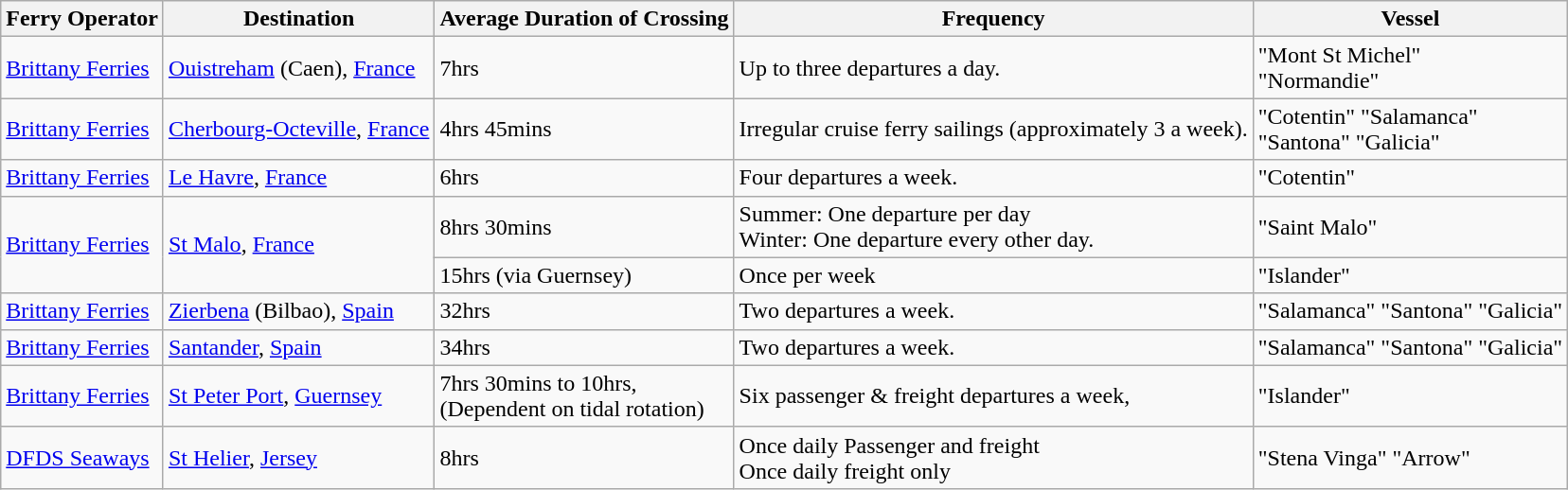<table class="wikitable sortable">
<tr>
<th>Ferry Operator</th>
<th>Destination</th>
<th>Average Duration of Crossing</th>
<th>Frequency</th>
<th><strong>Vessel</strong></th>
</tr>
<tr>
<td><a href='#'>Brittany Ferries</a></td>
<td><a href='#'>Ouistreham</a> (Caen), <a href='#'>France</a></td>
<td>7hrs</td>
<td>Up to three departures a day.</td>
<td>"Mont St Michel"<br>"Normandie"</td>
</tr>
<tr>
<td><a href='#'>Brittany Ferries</a></td>
<td><a href='#'>Cherbourg-Octeville</a>, <a href='#'>France</a></td>
<td>4hrs 45mins</td>
<td>Irregular cruise ferry sailings (approximately 3 a week).</td>
<td>"Cotentin"  "Salamanca"<br>"Santona"  "Galicia"</td>
</tr>
<tr>
<td><a href='#'>Brittany Ferries</a></td>
<td><a href='#'>Le Havre</a>, <a href='#'>France</a></td>
<td>6hrs</td>
<td>Four departures a week.</td>
<td>"Cotentin"</td>
</tr>
<tr>
<td rowspan="2"><a href='#'>Brittany Ferries</a></td>
<td rowspan="2"><a href='#'>St Malo</a>, <a href='#'>France</a></td>
<td>8hrs 30mins</td>
<td>Summer: One departure per day<br>Winter: One departure every other day.</td>
<td>"Saint Malo"</td>
</tr>
<tr>
<td>15hrs (via Guernsey)</td>
<td>Once per week</td>
<td>"Islander"</td>
</tr>
<tr>
<td><a href='#'>Brittany Ferries</a></td>
<td><a href='#'>Zierbena</a> (Bilbao), <a href='#'>Spain</a></td>
<td>32hrs</td>
<td>Two departures a week.</td>
<td>"Salamanca" "Santona" "Galicia"</td>
</tr>
<tr>
<td><a href='#'>Brittany Ferries</a></td>
<td><a href='#'>Santander</a>, <a href='#'>Spain</a></td>
<td>34hrs</td>
<td>Two departures a week.</td>
<td>"Salamanca" "Santona" "Galicia"</td>
</tr>
<tr>
<td><a href='#'>Brittany Ferries</a></td>
<td><a href='#'>St Peter Port</a>, <a href='#'>Guernsey</a></td>
<td>7hrs 30mins to 10hrs,<br>(Dependent on tidal rotation)</td>
<td>Six passenger & freight departures a week,</td>
<td>"Islander"</td>
</tr>
<tr>
<td><a href='#'>DFDS Seaways</a></td>
<td><a href='#'>St Helier</a>, <a href='#'>Jersey</a></td>
<td>8hrs</td>
<td>Once daily Passenger and freight<br>Once daily freight only</td>
<td>"Stena Vinga" "Arrow"</td>
</tr>
</table>
